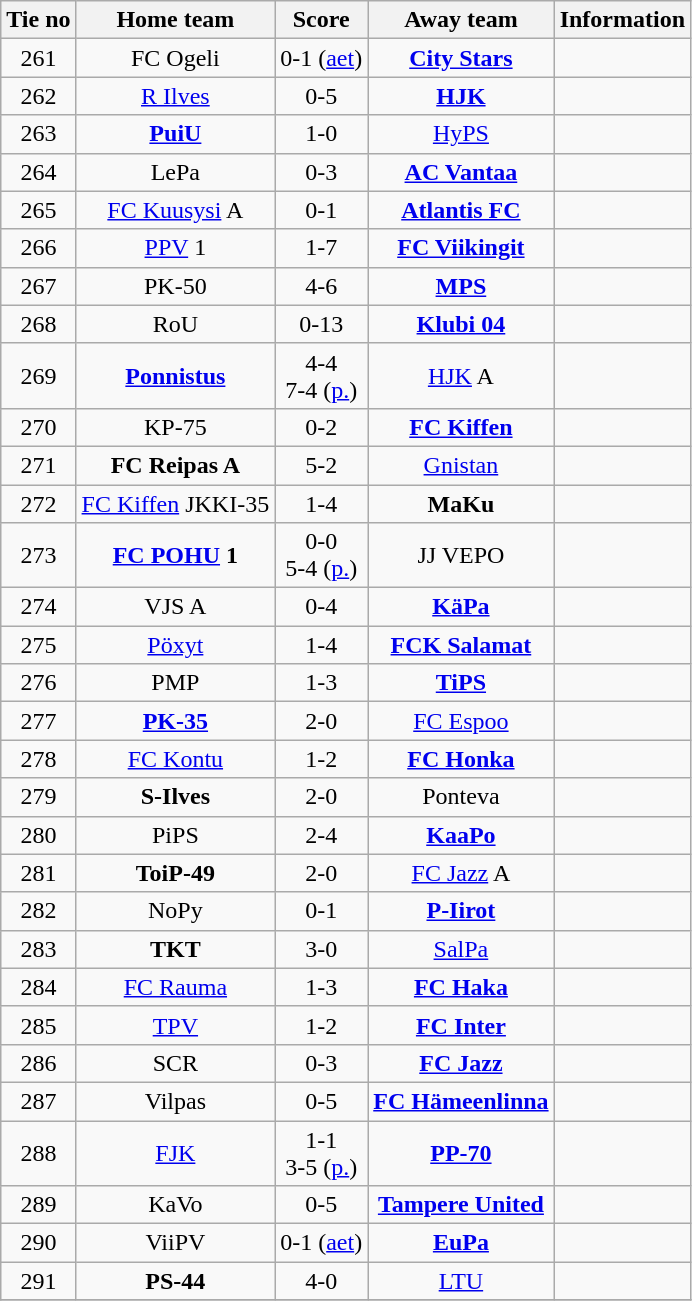<table class="wikitable" style="text-align:center">
<tr>
<th style= width="40px">Tie no</th>
<th style= width="150px">Home team</th>
<th style= width="60px">Score</th>
<th style= width="150px">Away team</th>
<th style= width="30px">Information</th>
</tr>
<tr>
<td>261</td>
<td>FC Ogeli</td>
<td>0-1 (<a href='#'>aet</a>)</td>
<td><strong><a href='#'>City Stars</a></strong></td>
<td></td>
</tr>
<tr>
<td>262</td>
<td><a href='#'>R Ilves</a></td>
<td>0-5</td>
<td><strong><a href='#'>HJK</a></strong></td>
<td></td>
</tr>
<tr>
<td>263</td>
<td><strong><a href='#'>PuiU</a></strong></td>
<td>1-0</td>
<td><a href='#'>HyPS</a></td>
<td></td>
</tr>
<tr>
<td>264</td>
<td>LePa</td>
<td>0-3</td>
<td><strong><a href='#'>AC Vantaa</a></strong></td>
<td></td>
</tr>
<tr>
<td>265</td>
<td><a href='#'>FC Kuusysi</a> A</td>
<td>0-1</td>
<td><strong><a href='#'>Atlantis FC</a></strong></td>
<td></td>
</tr>
<tr>
<td>266</td>
<td><a href='#'>PPV</a> 1</td>
<td>1-7</td>
<td><strong><a href='#'>FC Viikingit</a></strong></td>
<td></td>
</tr>
<tr>
<td>267</td>
<td>PK-50</td>
<td>4-6</td>
<td><strong><a href='#'>MPS</a></strong></td>
<td></td>
</tr>
<tr>
<td>268</td>
<td>RoU</td>
<td>0-13</td>
<td><strong><a href='#'>Klubi 04</a></strong></td>
<td></td>
</tr>
<tr>
<td>269</td>
<td><strong><a href='#'>Ponnistus</a></strong></td>
<td>4-4<br>7-4 (<a href='#'>p.</a>)</td>
<td><a href='#'>HJK</a> A</td>
<td></td>
</tr>
<tr>
<td>270</td>
<td>KP-75</td>
<td>0-2</td>
<td><strong><a href='#'>FC Kiffen</a></strong></td>
<td></td>
</tr>
<tr>
<td>271</td>
<td><strong>FC Reipas A</strong></td>
<td>5-2</td>
<td><a href='#'>Gnistan</a></td>
<td></td>
</tr>
<tr>
<td>272</td>
<td><a href='#'>FC Kiffen</a> JKKI-35</td>
<td>1-4</td>
<td><strong>MaKu</strong></td>
<td></td>
</tr>
<tr>
<td>273</td>
<td><strong><a href='#'>FC POHU</a> 1</strong></td>
<td>0-0<br>5-4 (<a href='#'>p.</a>)</td>
<td>JJ VEPO</td>
<td></td>
</tr>
<tr>
<td>274</td>
<td>VJS A</td>
<td>0-4</td>
<td><strong><a href='#'>KäPa</a></strong></td>
<td></td>
</tr>
<tr>
<td>275</td>
<td><a href='#'>Pöxyt</a></td>
<td>1-4</td>
<td><strong><a href='#'>FCK Salamat</a></strong></td>
<td></td>
</tr>
<tr>
<td>276</td>
<td>PMP</td>
<td>1-3</td>
<td><strong><a href='#'>TiPS</a></strong></td>
<td></td>
</tr>
<tr>
<td>277</td>
<td><strong><a href='#'>PK-35</a></strong></td>
<td>2-0</td>
<td><a href='#'>FC Espoo</a></td>
<td></td>
</tr>
<tr>
<td>278</td>
<td><a href='#'>FC Kontu</a></td>
<td>1-2</td>
<td><strong><a href='#'>FC Honka</a></strong></td>
<td></td>
</tr>
<tr>
<td>279</td>
<td><strong>S-Ilves</strong></td>
<td>2-0</td>
<td>Ponteva</td>
<td></td>
</tr>
<tr>
<td>280</td>
<td>PiPS</td>
<td>2-4</td>
<td><strong><a href='#'>KaaPo</a></strong></td>
<td></td>
</tr>
<tr>
<td>281</td>
<td><strong>ToiP-49</strong></td>
<td>2-0</td>
<td><a href='#'>FC Jazz</a> A</td>
<td></td>
</tr>
<tr>
<td>282</td>
<td>NoPy</td>
<td>0-1</td>
<td><strong><a href='#'>P-Iirot</a></strong></td>
<td></td>
</tr>
<tr>
<td>283</td>
<td><strong>TKT</strong></td>
<td>3-0</td>
<td><a href='#'>SalPa</a></td>
<td></td>
</tr>
<tr>
<td>284</td>
<td><a href='#'>FC Rauma</a></td>
<td>1-3</td>
<td><strong><a href='#'>FC Haka</a></strong></td>
<td></td>
</tr>
<tr>
<td>285</td>
<td><a href='#'>TPV</a></td>
<td>1-2</td>
<td><strong><a href='#'>FC Inter</a></strong></td>
<td></td>
</tr>
<tr>
<td>286</td>
<td>SCR</td>
<td>0-3</td>
<td><strong><a href='#'>FC Jazz</a></strong></td>
<td></td>
</tr>
<tr>
<td>287</td>
<td>Vilpas</td>
<td>0-5</td>
<td><strong><a href='#'>FC Hämeenlinna</a></strong></td>
<td></td>
</tr>
<tr>
<td>288</td>
<td><a href='#'>FJK</a></td>
<td>1-1<br>3-5 (<a href='#'>p.</a>)</td>
<td><strong><a href='#'>PP-70</a></strong></td>
<td></td>
</tr>
<tr>
<td>289</td>
<td>KaVo</td>
<td>0-5</td>
<td><strong><a href='#'>Tampere United</a></strong></td>
<td></td>
</tr>
<tr>
<td>290</td>
<td>ViiPV</td>
<td>0-1 (<a href='#'>aet</a>)</td>
<td><strong><a href='#'>EuPa</a></strong></td>
<td></td>
</tr>
<tr>
<td>291</td>
<td><strong>PS-44</strong></td>
<td>4-0</td>
<td><a href='#'>LTU</a></td>
<td></td>
</tr>
<tr>
</tr>
</table>
